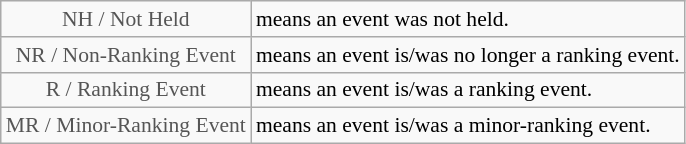<table class="wikitable" style="font-size:90%">
<tr>
<td style="text-align:center; color:#555555;" colspan="4">NH / Not Held</td>
<td>means an event was not held.</td>
</tr>
<tr>
<td style="text-align:center; color:#555555;" colspan="4">NR / Non-Ranking Event</td>
<td>means an event is/was no longer a ranking event.</td>
</tr>
<tr>
<td style="text-align:center; color:#555555;" colspan="4">R / Ranking Event</td>
<td>means an event is/was a ranking event.</td>
</tr>
<tr>
<td style="text-align:center; color:#555555;" colspan="4">MR / Minor-Ranking Event</td>
<td>means an event is/was a minor-ranking event.</td>
</tr>
</table>
